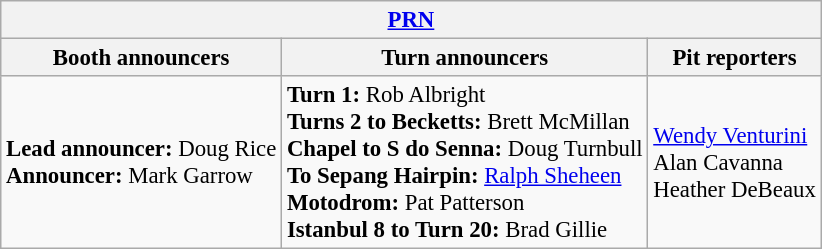<table class="wikitable" style="font-size: 95%">
<tr>
<th colspan="3"><a href='#'>PRN</a></th>
</tr>
<tr>
<th>Booth announcers</th>
<th>Turn announcers</th>
<th>Pit reporters</th>
</tr>
<tr>
<td><strong>Lead announcer:</strong> Doug Rice<br><strong>Announcer:</strong> Mark Garrow</td>
<td><strong>Turn 1:</strong> Rob Albright<br><strong>Turns 2 to Becketts:</strong> Brett McMillan<br><strong>Chapel to S do Senna:</strong> Doug Turnbull<br><strong>To Sepang Hairpin:</strong> <a href='#'>Ralph Sheheen</a><br><strong>Motodrom:</strong> Pat Patterson<br><strong>Istanbul 8 to Turn 20:</strong> Brad Gillie</td>
<td><a href='#'>Wendy Venturini</a><br>Alan Cavanna<br>Heather DeBeaux</td>
</tr>
</table>
